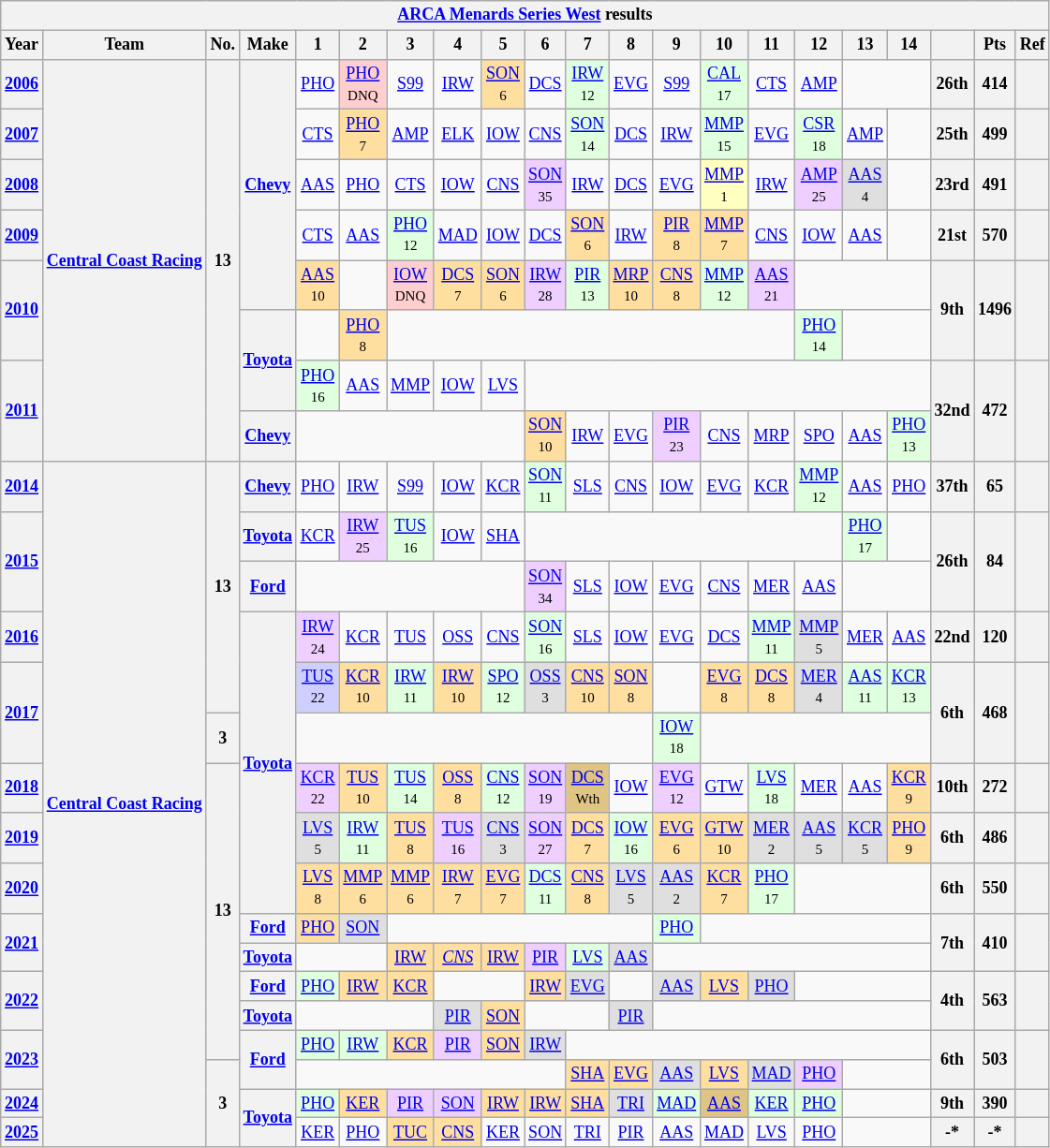<table class="wikitable" style="text-align:center; font-size:75%">
<tr>
<th colspan=23><a href='#'>ARCA Menards Series West</a> results</th>
</tr>
<tr>
<th>Year</th>
<th>Team</th>
<th>No.</th>
<th>Make</th>
<th>1</th>
<th>2</th>
<th>3</th>
<th>4</th>
<th>5</th>
<th>6</th>
<th>7</th>
<th>8</th>
<th>9</th>
<th>10</th>
<th>11</th>
<th>12</th>
<th>13</th>
<th>14</th>
<th></th>
<th>Pts</th>
<th>Ref</th>
</tr>
<tr>
<th><a href='#'>2006</a></th>
<th rowspan=8 nowrap><a href='#'>Central Coast Racing</a></th>
<th rowspan=8>13</th>
<th rowspan=5><a href='#'>Chevy</a></th>
<td><a href='#'>PHO</a></td>
<td style="background:#FFCFCF;"><a href='#'>PHO</a><br><small>DNQ</small></td>
<td><a href='#'>S99</a></td>
<td><a href='#'>IRW</a></td>
<td style="background:#FFDF9F;"><a href='#'>SON</a><br><small>6</small></td>
<td><a href='#'>DCS</a></td>
<td style="background:#DFFFDF;"><a href='#'>IRW</a><br><small>12</small></td>
<td><a href='#'>EVG</a></td>
<td><a href='#'>S99</a></td>
<td style="background:#DFFFDF;"><a href='#'>CAL</a><br><small>17</small></td>
<td><a href='#'>CTS</a></td>
<td><a href='#'>AMP</a></td>
<td colspan=2></td>
<th>26th</th>
<th>414</th>
<th></th>
</tr>
<tr>
<th><a href='#'>2007</a></th>
<td><a href='#'>CTS</a></td>
<td style="background:#FFDF9F;"><a href='#'>PHO</a><br><small>7</small></td>
<td><a href='#'>AMP</a></td>
<td><a href='#'>ELK</a></td>
<td><a href='#'>IOW</a></td>
<td><a href='#'>CNS</a></td>
<td style="background:#DFFFDF;"><a href='#'>SON</a><br><small>14</small></td>
<td><a href='#'>DCS</a></td>
<td><a href='#'>IRW</a></td>
<td style="background:#DFFFDF;"><a href='#'>MMP</a><br><small>15</small></td>
<td><a href='#'>EVG</a></td>
<td style="background:#DFFFDF;"><a href='#'>CSR</a><br><small>18</small></td>
<td><a href='#'>AMP</a></td>
<td></td>
<th>25th</th>
<th>499</th>
<th></th>
</tr>
<tr>
<th><a href='#'>2008</a></th>
<td><a href='#'>AAS</a></td>
<td><a href='#'>PHO</a></td>
<td><a href='#'>CTS</a></td>
<td><a href='#'>IOW</a></td>
<td><a href='#'>CNS</a></td>
<td style="background:#EFCFFF;"><a href='#'>SON</a><br><small>35</small></td>
<td><a href='#'>IRW</a></td>
<td><a href='#'>DCS</a></td>
<td><a href='#'>EVG</a></td>
<td style="background:#FFFFBF;"><a href='#'>MMP</a><br><small>1</small></td>
<td><a href='#'>IRW</a></td>
<td style="background:#EFCFFF;"><a href='#'>AMP</a><br><small>25</small></td>
<td style="background:#DFDFDF;"><a href='#'>AAS</a><br><small>4</small></td>
<td></td>
<th>23rd</th>
<th>491</th>
<th></th>
</tr>
<tr>
<th><a href='#'>2009</a></th>
<td><a href='#'>CTS</a></td>
<td><a href='#'>AAS</a></td>
<td style="background:#DFFFDF;"><a href='#'>PHO</a><br><small>12</small></td>
<td><a href='#'>MAD</a></td>
<td><a href='#'>IOW</a></td>
<td><a href='#'>DCS</a></td>
<td style="background:#FFDF9F;"><a href='#'>SON</a><br><small>6</small></td>
<td><a href='#'>IRW</a></td>
<td style="background:#FFDF9F;"><a href='#'>PIR</a><br><small>8</small></td>
<td style="background:#FFDF9F;"><a href='#'>MMP</a><br><small>7</small></td>
<td><a href='#'>CNS</a></td>
<td><a href='#'>IOW</a></td>
<td><a href='#'>AAS</a></td>
<td></td>
<th>21st</th>
<th>570</th>
<th></th>
</tr>
<tr>
<th rowspan=2><a href='#'>2010</a></th>
<td style="background:#FFDF9F;"><a href='#'>AAS</a><br><small>10</small></td>
<td></td>
<td style="background:#FFCFCF;"><a href='#'>IOW</a><br><small>DNQ</small></td>
<td style="background:#FFDF9F;"><a href='#'>DCS</a><br><small>7</small></td>
<td style="background:#FFDF9F;"><a href='#'>SON</a><br><small>6</small></td>
<td style="background:#EFCFFF;"><a href='#'>IRW</a><br><small>28</small></td>
<td style="background:#DFFFDF;"><a href='#'>PIR</a><br><small>13</small></td>
<td style="background:#FFDF9F;"><a href='#'>MRP</a><br><small>10</small></td>
<td style="background:#FFDF9F;"><a href='#'>CNS</a><br><small>8</small></td>
<td style="background:#DFFFDF;"><a href='#'>MMP</a><br><small>12</small></td>
<td style="background:#EFCFFF;"><a href='#'>AAS</a><br><small>21</small></td>
<td colspan=3></td>
<th rowspan=2>9th</th>
<th rowspan=2>1496</th>
<th rowspan=2></th>
</tr>
<tr>
<th rowspan=2><a href='#'>Toyota</a></th>
<td></td>
<td style="background:#FFDF9F;"><a href='#'>PHO</a><br><small>8</small></td>
<td colspan=9></td>
<td style="background:#DFFFDF;"><a href='#'>PHO</a><br><small>14</small></td>
<td colspan=2></td>
</tr>
<tr>
<th rowspan=2><a href='#'>2011</a></th>
<td style="background:#DFFFDF;"><a href='#'>PHO</a><br><small>16</small></td>
<td><a href='#'>AAS</a></td>
<td><a href='#'>MMP</a></td>
<td><a href='#'>IOW</a></td>
<td><a href='#'>LVS</a></td>
<td colspan=9></td>
<th rowspan=2>32nd</th>
<th rowspan=2>472</th>
<th rowspan=2></th>
</tr>
<tr>
<th><a href='#'>Chevy</a></th>
<td colspan=5></td>
<td style="background:#FFDF9F;"><a href='#'>SON</a><br><small>10</small></td>
<td><a href='#'>IRW</a></td>
<td><a href='#'>EVG</a></td>
<td style="background:#EFCFFF;"><a href='#'>PIR</a><br><small>23</small></td>
<td><a href='#'>CNS</a></td>
<td><a href='#'>MRP</a></td>
<td><a href='#'>SPO</a></td>
<td><a href='#'>AAS</a></td>
<td style="background:#DFFFDF;"><a href='#'>PHO</a><br><small>13</small></td>
</tr>
<tr>
<th><a href='#'>2014</a></th>
<th rowspan=17><a href='#'>Central Coast Racing</a></th>
<th rowspan=5>13</th>
<th><a href='#'>Chevy</a></th>
<td><a href='#'>PHO</a></td>
<td><a href='#'>IRW</a></td>
<td><a href='#'>S99</a></td>
<td><a href='#'>IOW</a></td>
<td><a href='#'>KCR</a></td>
<td style="background:#DFFFDF;"><a href='#'>SON</a><br><small>11</small></td>
<td><a href='#'>SLS</a></td>
<td><a href='#'>CNS</a></td>
<td><a href='#'>IOW</a></td>
<td><a href='#'>EVG</a></td>
<td><a href='#'>KCR</a></td>
<td style="background:#DFFFDF;"><a href='#'>MMP</a><br><small>12</small></td>
<td><a href='#'>AAS</a></td>
<td><a href='#'>PHO</a></td>
<th>37th</th>
<th>65</th>
<th></th>
</tr>
<tr>
<th rowspan=2><a href='#'>2015</a></th>
<th><a href='#'>Toyota</a></th>
<td><a href='#'>KCR</a></td>
<td style="background:#EFCFFF;"><a href='#'>IRW</a><br><small>25</small></td>
<td style="background:#DFFFDF;"><a href='#'>TUS</a><br><small>16</small></td>
<td><a href='#'>IOW</a></td>
<td><a href='#'>SHA</a></td>
<td colspan=7></td>
<td style="background:#DFFFDF;"><a href='#'>PHO</a><br><small>17</small></td>
<td></td>
<th rowspan=2>26th</th>
<th rowspan=2>84</th>
<th rowspan=2></th>
</tr>
<tr>
<th><a href='#'>Ford</a></th>
<td colspan=5></td>
<td style="background:#EFCFFF;"><a href='#'>SON</a><br><small>34</small></td>
<td><a href='#'>SLS</a></td>
<td><a href='#'>IOW</a></td>
<td><a href='#'>EVG</a></td>
<td><a href='#'>CNS</a></td>
<td><a href='#'>MER</a></td>
<td><a href='#'>AAS</a></td>
<td colspan=2></td>
</tr>
<tr>
<th><a href='#'>2016</a></th>
<th rowspan=6><a href='#'>Toyota</a></th>
<td style="background:#EFCFFF;"><a href='#'>IRW</a><br><small>24</small></td>
<td><a href='#'>KCR</a></td>
<td><a href='#'>TUS</a></td>
<td><a href='#'>OSS</a></td>
<td><a href='#'>CNS</a></td>
<td style="background:#DFFFDF;"><a href='#'>SON</a><br><small>16</small></td>
<td><a href='#'>SLS</a></td>
<td><a href='#'>IOW</a></td>
<td><a href='#'>EVG</a></td>
<td><a href='#'>DCS</a></td>
<td style="background:#DFFFDF;"><a href='#'>MMP</a><br><small>11</small></td>
<td style="background:#DFDFDF;"><a href='#'>MMP</a><br><small>5</small></td>
<td><a href='#'>MER</a></td>
<td><a href='#'>AAS</a></td>
<th>22nd</th>
<th>120</th>
<th></th>
</tr>
<tr>
<th rowspan=2><a href='#'>2017</a></th>
<td style="background:#CFCFFF;"><a href='#'>TUS</a><br><small>22</small></td>
<td style="background:#FFDF9F;"><a href='#'>KCR</a><br><small>10</small></td>
<td style="background:#DFFFDF;"><a href='#'>IRW</a><br><small>11</small></td>
<td style="background:#FFDF9F;"><a href='#'>IRW</a><br><small>10</small></td>
<td style="background:#DFFFDF;"><a href='#'>SPO</a><br><small>12</small></td>
<td style="background:#DFDFDF;"><a href='#'>OSS</a><br><small>3</small></td>
<td style="background:#FFDF9F;"><a href='#'>CNS</a><br><small>10</small></td>
<td style="background:#FFDF9F;"><a href='#'>SON</a><br><small>8</small></td>
<td></td>
<td style="background:#FFDF9F;"><a href='#'>EVG</a><br><small>8</small></td>
<td style="background:#FFDF9F;"><a href='#'>DCS</a><br><small>8</small></td>
<td style="background:#DFDFDF;"><a href='#'>MER</a><br><small>4</small></td>
<td style="background:#DFFFDF;"><a href='#'>AAS</a><br><small>11</small></td>
<td style="background:#DFFFDF;"><a href='#'>KCR</a><br><small>13</small></td>
<th rowspan=2>6th</th>
<th rowspan=2>468</th>
<th rowspan=2></th>
</tr>
<tr>
<th>3</th>
<td colspan=8></td>
<td style="background:#DFFFDF;"><a href='#'>IOW</a><br><small>18</small></td>
<td colspan=5></td>
</tr>
<tr>
<th><a href='#'>2018</a></th>
<th rowspan=8>13</th>
<td style="background:#EFCFFF;"><a href='#'>KCR</a><br><small>22</small></td>
<td style="background:#FFDF9F;"><a href='#'>TUS</a><br><small>10</small></td>
<td style="background:#DFFFDF;"><a href='#'>TUS</a><br><small>14</small></td>
<td style="background:#FFDF9F;"><a href='#'>OSS</a><br><small>8</small></td>
<td style="background:#DFFFDF;"><a href='#'>CNS</a><br><small>12</small></td>
<td style="background:#EFCFFF;"><a href='#'>SON</a><br><small>19</small></td>
<td style="background:#DFC484;"><a href='#'>DCS</a><br><small>Wth</small></td>
<td><a href='#'>IOW</a></td>
<td style="background:#EFCFFF;"><a href='#'>EVG</a><br><small>12</small></td>
<td><a href='#'>GTW</a></td>
<td style="background:#DFFFDF;"><a href='#'>LVS</a><br><small>18</small></td>
<td><a href='#'>MER</a></td>
<td><a href='#'>AAS</a></td>
<td style="background:#FFDF9F;"><a href='#'>KCR</a><br><small>9</small></td>
<th>10th</th>
<th>272</th>
<th></th>
</tr>
<tr>
<th><a href='#'>2019</a></th>
<td style="background:#DFDFDF;"><a href='#'>LVS</a><br><small>5</small></td>
<td style="background:#DFFFDF;"><a href='#'>IRW</a><br><small>11</small></td>
<td style="background:#FFDF9F;"><a href='#'>TUS</a><br><small>8</small></td>
<td style="background:#EFCFFF;"><a href='#'>TUS</a><br><small>16</small></td>
<td style="background:#DFDFDF;"><a href='#'>CNS</a><br><small>3</small></td>
<td style="background:#EFCFFF;"><a href='#'>SON</a><br><small>27</small></td>
<td style="background:#FFDF9F;"><a href='#'>DCS</a><br><small>7</small></td>
<td style="background:#DFFFDF;"><a href='#'>IOW</a><br><small>16</small></td>
<td style="background:#FFDF9F;"><a href='#'>EVG</a><br><small>6</small></td>
<td style="background:#FFDF9F;"><a href='#'>GTW</a><br><small>10</small></td>
<td style="background:#DFDFDF;"><a href='#'>MER</a><br><small>2</small></td>
<td style="background:#DFDFDF;"><a href='#'>AAS</a><br><small>5</small></td>
<td style="background:#DFDFDF;"><a href='#'>KCR</a><br><small>5</small></td>
<td style="background:#FFDF9F;"><a href='#'>PHO</a><br><small>9</small></td>
<th>6th</th>
<th>486</th>
<th></th>
</tr>
<tr>
<th><a href='#'>2020</a></th>
<td style="background:#FFDF9F;"><a href='#'>LVS</a><br><small>8</small></td>
<td style="background:#FFDF9F;"><a href='#'>MMP</a><br><small>6</small></td>
<td style="background:#FFDF9F;"><a href='#'>MMP</a><br><small>6</small></td>
<td style="background:#FFDF9F;"><a href='#'>IRW</a><br><small>7</small></td>
<td style="background:#FFDF9F;"><a href='#'>EVG</a><br><small>7</small></td>
<td style="background:#DFFFDF;"><a href='#'>DCS</a><br><small>11</small></td>
<td style="background:#FFDF9F;"><a href='#'>CNS</a><br><small>8</small></td>
<td style="background:#DFDFDF;"><a href='#'>LVS</a><br><small>5</small></td>
<td style="background:#DFDFDF;"><a href='#'>AAS</a><br><small>2</small></td>
<td style="background:#FFDF9F;"><a href='#'>KCR</a><br><small>7</small></td>
<td style="background:#DFFFDF;"><a href='#'>PHO</a><br><small>17</small></td>
<td colspan=3></td>
<th>6th</th>
<th>550</th>
<th></th>
</tr>
<tr>
<th rowspan=2><a href='#'>2021</a></th>
<th><a href='#'>Ford</a></th>
<td style="background:#FFDF9F;"><a href='#'>PHO</a><br></td>
<td style="background:#DFDFDF;"><a href='#'>SON</a><br></td>
<td colspan=6></td>
<td style="background:#DFFFDF;"><a href='#'>PHO</a><br></td>
<td colspan=5></td>
<th rowspan=2>7th</th>
<th rowspan=2>410</th>
<th rowspan=2></th>
</tr>
<tr>
<th><a href='#'>Toyota</a></th>
<td colspan=2></td>
<td style="background:#FFDF9F;"><a href='#'>IRW</a><br></td>
<td style="background:#FFDF9F;"><em><a href='#'>CNS</a></em><br></td>
<td style="background:#FFDF9F;"><a href='#'>IRW</a><br></td>
<td style="background:#EFCFFF;"><a href='#'>PIR</a><br></td>
<td style="background:#DFFFDF;"><a href='#'>LVS</a><br></td>
<td style="background:#DFDFDF;"><a href='#'>AAS</a><br></td>
<td colspan=6></td>
</tr>
<tr>
<th rowspan=2><a href='#'>2022</a></th>
<th><a href='#'>Ford</a></th>
<td style="background:#DFFFDF;"><a href='#'>PHO</a><br></td>
<td style="background:#FFDF9F;"><a href='#'>IRW</a><br></td>
<td style="background:#FFDF9F;"><a href='#'>KCR</a><br></td>
<td colspan=2></td>
<td style="background:#FFDF9F;"><a href='#'>IRW</a><br></td>
<td style="background:#DFDFDF;"><a href='#'>EVG</a><br></td>
<td></td>
<td style="background:#DFDFDF;"><a href='#'>AAS</a><br></td>
<td style="background:#FFDF9F;"><a href='#'>LVS</a><br></td>
<td style="background:#DFDFDF;"><a href='#'>PHO</a><br></td>
<td colspan=3></td>
<th rowspan=2>4th</th>
<th rowspan=2>563</th>
<th rowspan=2></th>
</tr>
<tr>
<th><a href='#'>Toyota</a></th>
<td colspan=3></td>
<td style="background:#DFDFDF;"><a href='#'>PIR</a><br></td>
<td style="background:#FFDF9F;"><a href='#'>SON</a><br></td>
<td colspan=2></td>
<td style="background:#DFDFDF;"><a href='#'>PIR</a><br></td>
<td colspan=6></td>
</tr>
<tr>
<th rowspan=2><a href='#'>2023</a></th>
<th rowspan=2><a href='#'>Ford</a></th>
<td style="background:#DFFFDF;"><a href='#'>PHO</a><br></td>
<td style="background:#DFFFDF;"><a href='#'>IRW</a><br></td>
<td style="background:#FFDF9F;"><a href='#'>KCR</a><br></td>
<td style="background:#EFCFFF;"><a href='#'>PIR</a><br></td>
<td style="background:#FFDF9F;"><a href='#'>SON</a><br></td>
<td style="background:#DFDFDF;"><a href='#'>IRW</a><br></td>
<td colspan=8></td>
<th rowspan=2>6th</th>
<th rowspan=2>503</th>
<th rowspan=2></th>
</tr>
<tr>
<th rowspan=3>3</th>
<td colspan=6></td>
<td style="background:#FFDF9F;"><a href='#'>SHA</a><br></td>
<td style="background:#FFDF9F;"><a href='#'>EVG</a><br></td>
<td style="background:#DFDFDF;"><a href='#'>AAS</a><br></td>
<td style="background:#FFDF9F;"><a href='#'>LVS</a><br></td>
<td style="background:#DFDFDF;"><a href='#'>MAD</a><br></td>
<td style="background:#EFCFFF;"><a href='#'>PHO</a><br></td>
<td colspan=2></td>
</tr>
<tr>
<th><a href='#'>2024</a></th>
<th rowspan=2><a href='#'>Toyota</a></th>
<td style="background:#DFFFDF;"><a href='#'>PHO</a><br></td>
<td style="background:#FFDF9F;"><a href='#'>KER</a><br></td>
<td style="background:#EFCFFF;"><a href='#'>PIR</a><br></td>
<td style="background:#EFCFFF;"><a href='#'>SON</a><br></td>
<td style="background:#FFDF9F;"><a href='#'>IRW</a><br></td>
<td style="background:#FFDF9F;"><a href='#'>IRW</a><br></td>
<td style="background:#FFDF9F;"><a href='#'>SHA</a><br></td>
<td style="background:#DFDFDF;"><a href='#'>TRI</a><br></td>
<td style="background:#DFFFDF;"><a href='#'>MAD</a><br></td>
<td style="background:#DFC484;"><a href='#'>AAS</a><br></td>
<td style="background:#DFFFDF;"><a href='#'>KER</a><br></td>
<td style="background:#DFFFDF;"><a href='#'>PHO</a><br></td>
<td colspan=2></td>
<th>9th</th>
<th>390</th>
<th></th>
</tr>
<tr>
<th><a href='#'>2025</a></th>
<td><a href='#'>KER</a></td>
<td><a href='#'>PHO</a></td>
<td style="background:#FFDF9F;"><a href='#'>TUC</a><br></td>
<td style="background:#FFDF9F;"><a href='#'>CNS</a><br></td>
<td><a href='#'>KER</a></td>
<td><a href='#'>SON</a></td>
<td><a href='#'>TRI</a></td>
<td><a href='#'>PIR</a></td>
<td><a href='#'>AAS</a></td>
<td><a href='#'>MAD</a></td>
<td><a href='#'>LVS</a></td>
<td><a href='#'>PHO</a></td>
<td colspan=2></td>
<th>-*</th>
<th>-*</th>
<th></th>
</tr>
</table>
